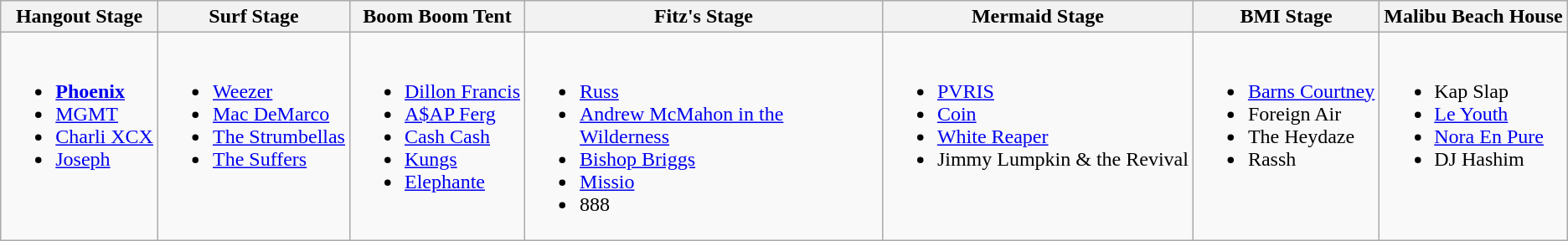<table class="wikitable">
<tr>
<th>Hangout Stage</th>
<th>Surf Stage</th>
<th>Boom Boom Tent</th>
<th>Fitz's Stage</th>
<th>Mermaid Stage</th>
<th>BMI Stage</th>
<th>Malibu Beach House</th>
</tr>
<tr valign="top">
<td><br><ul><li><strong><a href='#'>Phoenix</a></strong></li><li><a href='#'>MGMT</a></li><li><a href='#'>Charli XCX</a></li><li><a href='#'>Joseph</a></li></ul></td>
<td><br><ul><li><a href='#'>Weezer</a></li><li><a href='#'>Mac DeMarco</a></li><li><a href='#'>The Strumbellas</a></li><li><a href='#'>The Suffers</a></li></ul></td>
<td><br><ul><li><a href='#'>Dillon Francis</a></li><li><a href='#'>A$AP Ferg</a></li><li><a href='#'>Cash Cash</a></li><li><a href='#'>Kungs</a></li><li><a href='#'>Elephante</a></li></ul></td>
<td><br><ul><li><a href='#'>Russ</a></li><li><a href='#'>Andrew McMahon in the Wilderness</a></li><li><a href='#'>Bishop Briggs</a></li><li><a href='#'>Missio</a></li><li>888</li></ul></td>
<td><br><ul><li><a href='#'>PVRIS</a></li><li><a href='#'>Coin</a></li><li><a href='#'>White Reaper</a></li><li>Jimmy Lumpkin & the Revival</li></ul></td>
<td><br><ul><li><a href='#'>Barns Courtney</a></li><li>Foreign Air</li><li>The Heydaze</li><li>Rassh</li></ul></td>
<td><br><ul><li>Kap Slap</li><li><a href='#'>Le Youth</a></li><li><a href='#'>Nora En Pure</a></li><li>DJ Hashim</li></ul></td>
</tr>
</table>
